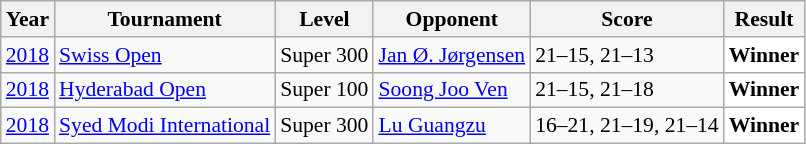<table class="sortable wikitable" style="font-size: 90%;">
<tr>
<th>Year</th>
<th>Tournament</th>
<th>Level</th>
<th>Opponent</th>
<th>Score</th>
<th>Result</th>
</tr>
<tr>
<td align="center"><a href='#'>2018</a></td>
<td align="left"><a href='#'>Swiss Open</a></td>
<td align="left">Super 300</td>
<td align="left"> <a href='#'>Jan Ø. Jørgensen</a></td>
<td align="left">21–15, 21–13</td>
<td style="text-align:left; background:white"> <strong>Winner</strong></td>
</tr>
<tr>
<td align="center"><a href='#'>2018</a></td>
<td align="left"><a href='#'>Hyderabad Open</a></td>
<td align="left">Super 100</td>
<td align="left"> <a href='#'>Soong Joo Ven</a></td>
<td align="left">21–15, 21–18</td>
<td style="text-align:left; background:white"> <strong>Winner</strong></td>
</tr>
<tr>
<td align="center"><a href='#'>2018</a></td>
<td align="left"><a href='#'>Syed Modi International</a></td>
<td align="left">Super 300</td>
<td align="left"> <a href='#'>Lu Guangzu</a></td>
<td align="left">16–21, 21–19, 21–14</td>
<td style="text-align:left; background:white"> <strong>Winner</strong></td>
</tr>
</table>
